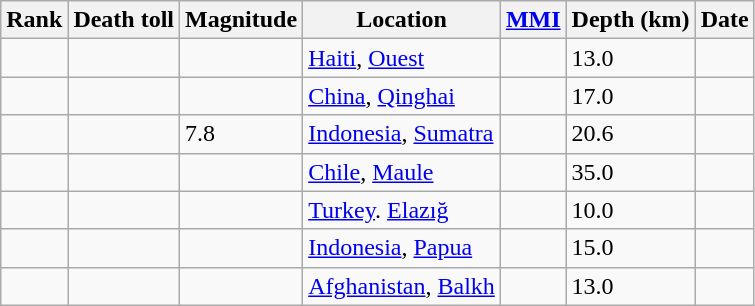<table class="sortable wikitable" style="font-size:100%;">
<tr>
<th>Rank</th>
<th>Death toll</th>
<th>Magnitude</th>
<th>Location</th>
<th><a href='#'>MMI</a></th>
<th>Depth (km)</th>
<th>Date</th>
</tr>
<tr>
<td></td>
<td></td>
<td></td>
<td> <a href='#'>Haiti</a>, <a href='#'>Ouest</a></td>
<td></td>
<td>13.0</td>
<td></td>
</tr>
<tr>
<td></td>
<td></td>
<td></td>
<td> <a href='#'>China</a>, <a href='#'>Qinghai</a></td>
<td></td>
<td>17.0</td>
<td></td>
</tr>
<tr>
<td></td>
<td></td>
<td>7.8</td>
<td> <a href='#'>Indonesia</a>, <a href='#'>Sumatra</a></td>
<td></td>
<td>20.6</td>
<td></td>
</tr>
<tr>
<td></td>
<td></td>
<td></td>
<td> <a href='#'>Chile</a>, <a href='#'>Maule</a></td>
<td></td>
<td>35.0</td>
<td></td>
</tr>
<tr>
<td></td>
<td></td>
<td></td>
<td> <a href='#'>Turkey</a>. <a href='#'>Elazığ</a></td>
<td></td>
<td>10.0</td>
<td></td>
</tr>
<tr>
<td></td>
<td></td>
<td></td>
<td> <a href='#'>Indonesia</a>, <a href='#'>Papua</a></td>
<td></td>
<td>15.0</td>
<td></td>
</tr>
<tr>
<td></td>
<td></td>
<td></td>
<td> <a href='#'>Afghanistan</a>, <a href='#'>Balkh</a></td>
<td></td>
<td>13.0</td>
<td></td>
</tr>
</table>
